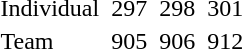<table>
<tr>
<td>Individual</td>
<td></td>
<td>297</td>
<td></td>
<td>298</td>
<td></td>
<td>301</td>
</tr>
<tr>
<td>Team</td>
<td></td>
<td>905</td>
<td></td>
<td>906</td>
<td></td>
<td>912</td>
</tr>
</table>
